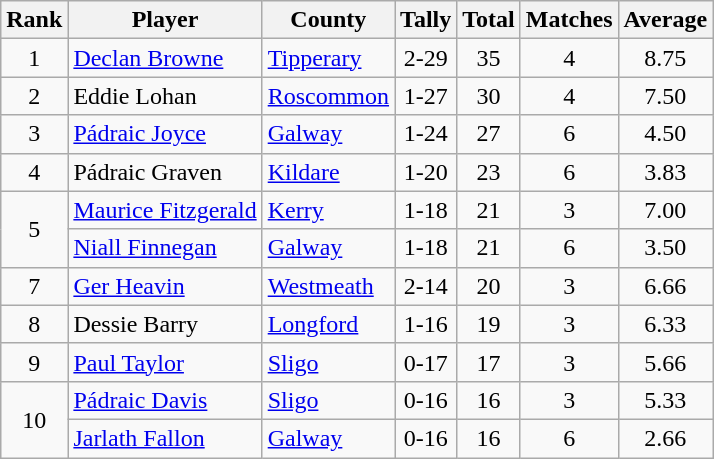<table class="wikitable">
<tr>
<th>Rank</th>
<th>Player</th>
<th>County</th>
<th>Tally</th>
<th>Total</th>
<th>Matches</th>
<th>Average</th>
</tr>
<tr>
<td rowspan=1 align=center>1</td>
<td><a href='#'>Declan Browne</a></td>
<td><a href='#'>Tipperary</a></td>
<td align=center>2-29</td>
<td align=center>35</td>
<td align=center>4</td>
<td align=center>8.75</td>
</tr>
<tr>
<td rowspan=1 align=center>2</td>
<td>Eddie Lohan</td>
<td><a href='#'>Roscommon</a></td>
<td align=center>1-27</td>
<td align=center>30</td>
<td align=center>4</td>
<td align=center>7.50</td>
</tr>
<tr>
<td rowspan=1 align=center>3</td>
<td><a href='#'>Pádraic Joyce</a></td>
<td><a href='#'>Galway</a></td>
<td align=center>1-24</td>
<td align=center>27</td>
<td align=center>6</td>
<td align=center>4.50</td>
</tr>
<tr>
<td rowspan=1 align=center>4</td>
<td>Pádraic Graven</td>
<td><a href='#'>Kildare</a></td>
<td align=center>1-20</td>
<td align=center>23</td>
<td align=center>6</td>
<td align=center>3.83</td>
</tr>
<tr>
<td rowspan=2 align=center>5</td>
<td><a href='#'>Maurice Fitzgerald</a></td>
<td><a href='#'>Kerry</a></td>
<td align=center>1-18</td>
<td align=center>21</td>
<td align=center>3</td>
<td align=center>7.00</td>
</tr>
<tr>
<td><a href='#'>Niall Finnegan</a></td>
<td><a href='#'>Galway</a></td>
<td align=center>1-18</td>
<td align=center>21</td>
<td align=center>6</td>
<td align=center>3.50</td>
</tr>
<tr>
<td rowspan=1 align=center>7</td>
<td><a href='#'>Ger Heavin</a></td>
<td><a href='#'>Westmeath</a></td>
<td align=center>2-14</td>
<td align=center>20</td>
<td align=center>3</td>
<td align=center>6.66</td>
</tr>
<tr>
<td rowspan=1 align=center>8</td>
<td>Dessie Barry</td>
<td><a href='#'>Longford</a></td>
<td align=center>1-16</td>
<td align=center>19</td>
<td align=center>3</td>
<td align=center>6.33</td>
</tr>
<tr>
<td rowspan=1 align=center>9</td>
<td><a href='#'>Paul Taylor</a></td>
<td><a href='#'>Sligo</a></td>
<td align=center>0-17</td>
<td align=center>17</td>
<td align=center>3</td>
<td align=center>5.66</td>
</tr>
<tr>
<td rowspan=2 align=center>10</td>
<td><a href='#'>Pádraic Davis</a></td>
<td><a href='#'>Sligo</a></td>
<td align=center>0-16</td>
<td align=center>16</td>
<td align=center>3</td>
<td align=center>5.33</td>
</tr>
<tr>
<td><a href='#'>Jarlath Fallon</a></td>
<td><a href='#'>Galway</a></td>
<td align=center>0-16</td>
<td align=center>16</td>
<td align=center>6</td>
<td align=center>2.66</td>
</tr>
</table>
